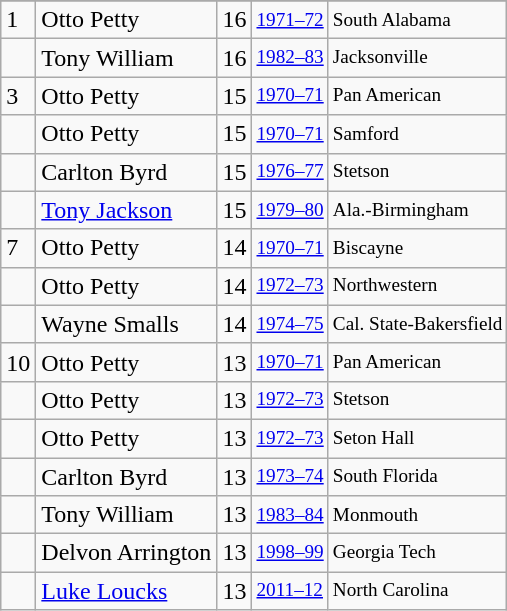<table class="wikitable">
<tr>
</tr>
<tr>
<td>1</td>
<td>Otto Petty</td>
<td>16</td>
<td style="font-size:80%;"><a href='#'>1971–72</a></td>
<td style="font-size:80%;">South Alabama</td>
</tr>
<tr>
<td></td>
<td>Tony William</td>
<td>16</td>
<td style="font-size:80%;"><a href='#'>1982–83</a></td>
<td style="font-size:80%;">Jacksonville</td>
</tr>
<tr>
<td>3</td>
<td>Otto Petty</td>
<td>15</td>
<td style="font-size:80%;"><a href='#'>1970–71</a></td>
<td style="font-size:80%;">Pan American</td>
</tr>
<tr>
<td></td>
<td>Otto Petty</td>
<td>15</td>
<td style="font-size:80%;"><a href='#'>1970–71</a></td>
<td style="font-size:80%;">Samford</td>
</tr>
<tr>
<td></td>
<td>Carlton Byrd</td>
<td>15</td>
<td style="font-size:80%;"><a href='#'>1976–77</a></td>
<td style="font-size:80%;">Stetson</td>
</tr>
<tr>
<td></td>
<td><a href='#'>Tony Jackson</a></td>
<td>15</td>
<td style="font-size:80%;"><a href='#'>1979–80</a></td>
<td style="font-size:80%;">Ala.-Birmingham</td>
</tr>
<tr>
<td>7</td>
<td>Otto Petty</td>
<td>14</td>
<td style="font-size:80%;"><a href='#'>1970–71</a></td>
<td style="font-size:80%;">Biscayne</td>
</tr>
<tr>
<td></td>
<td>Otto Petty</td>
<td>14</td>
<td style="font-size:80%;"><a href='#'>1972–73</a></td>
<td style="font-size:80%;">Northwestern</td>
</tr>
<tr>
<td></td>
<td>Wayne Smalls</td>
<td>14</td>
<td style="font-size:80%;"><a href='#'>1974–75</a></td>
<td style="font-size:80%;">Cal. State-Bakersfield</td>
</tr>
<tr>
<td>10</td>
<td>Otto Petty</td>
<td>13</td>
<td style="font-size:80%;"><a href='#'>1970–71</a></td>
<td style="font-size:80%;">Pan American</td>
</tr>
<tr>
<td></td>
<td>Otto Petty</td>
<td>13</td>
<td style="font-size:80%;"><a href='#'>1972–73</a></td>
<td style="font-size:80%;">Stetson</td>
</tr>
<tr>
<td></td>
<td>Otto Petty</td>
<td>13</td>
<td style="font-size:80%;"><a href='#'>1972–73</a></td>
<td style="font-size:80%;">Seton Hall</td>
</tr>
<tr>
<td></td>
<td>Carlton Byrd</td>
<td>13</td>
<td style="font-size:80%;"><a href='#'>1973–74</a></td>
<td style="font-size:80%;">South Florida</td>
</tr>
<tr>
<td></td>
<td>Tony William</td>
<td>13</td>
<td style="font-size:80%;"><a href='#'>1983–84</a></td>
<td style="font-size:80%;">Monmouth</td>
</tr>
<tr>
<td></td>
<td>Delvon Arrington</td>
<td>13</td>
<td style="font-size:80%;"><a href='#'>1998–99</a></td>
<td style="font-size:80%;">Georgia Tech</td>
</tr>
<tr>
<td></td>
<td><a href='#'>Luke Loucks</a></td>
<td>13</td>
<td style="font-size:80%;"><a href='#'>2011–12</a></td>
<td style="font-size:80%;">North Carolina</td>
</tr>
</table>
